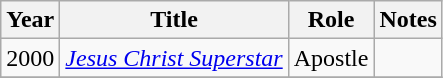<table class="wikitable sortable">
<tr>
<th>Year</th>
<th>Title</th>
<th>Role</th>
<th>Notes</th>
</tr>
<tr>
<td>2000</td>
<td><em><a href='#'>Jesus Christ Superstar</a></em></td>
<td>Apostle</td>
<td></td>
</tr>
<tr>
</tr>
</table>
